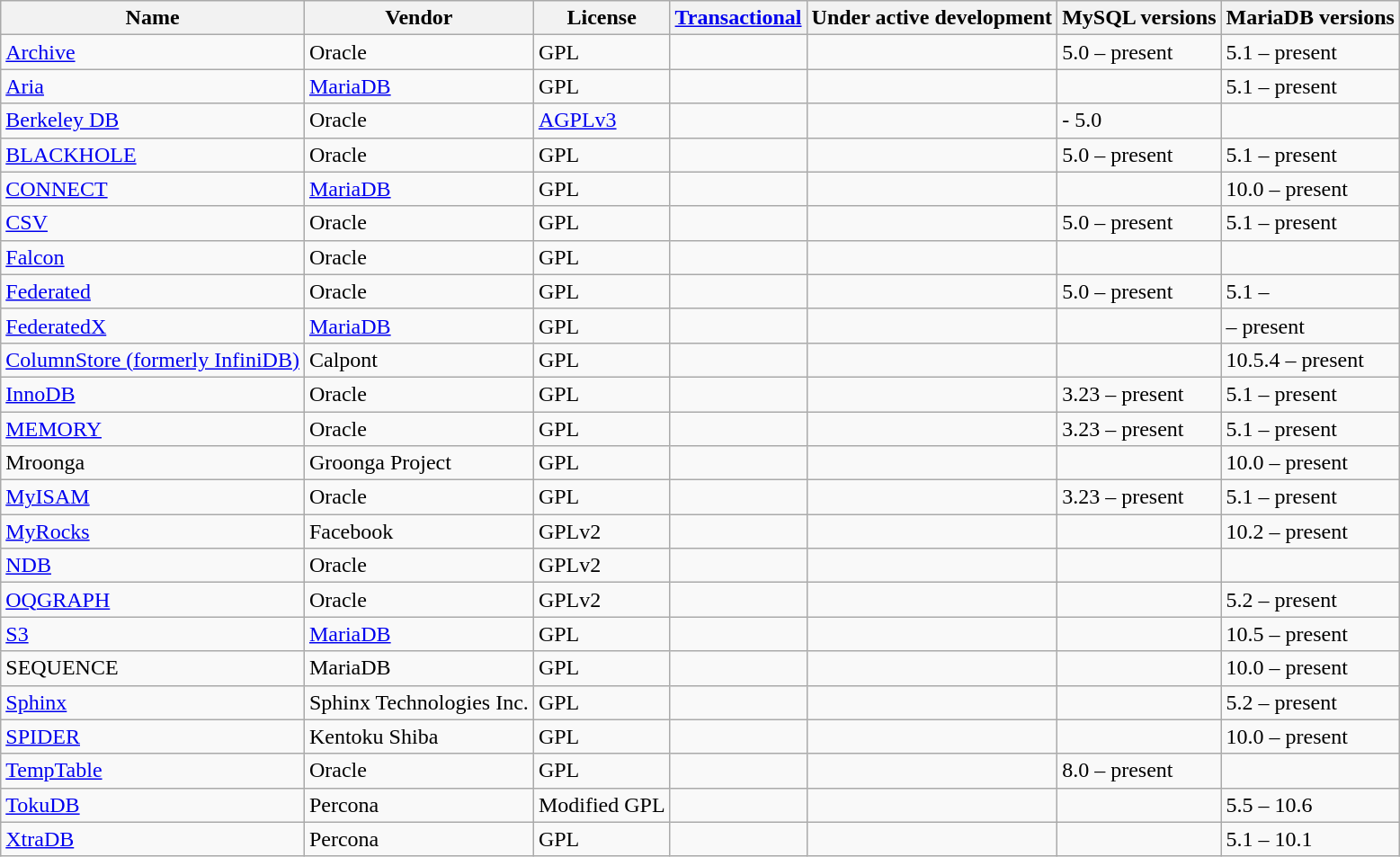<table class="wikitable sortable">
<tr>
<th>Name</th>
<th>Vendor</th>
<th>License</th>
<th><a href='#'>Transactional</a></th>
<th>Under active development</th>
<th>MySQL versions</th>
<th>MariaDB versions</th>
</tr>
<tr>
<td><a href='#'>Archive</a></td>
<td>Oracle</td>
<td>GPL</td>
<td></td>
<td></td>
<td>5.0 – present</td>
<td>5.1 – present</td>
</tr>
<tr>
<td><a href='#'>Aria</a></td>
<td><a href='#'>MariaDB</a></td>
<td>GPL</td>
<td></td>
<td></td>
<td></td>
<td>5.1 – present</td>
</tr>
<tr>
<td><a href='#'>Berkeley DB</a></td>
<td>Oracle</td>
<td><a href='#'>AGPLv3</a></td>
<td></td>
<td></td>
<td> - 5.0</td>
<td></td>
</tr>
<tr>
<td><a href='#'>BLACKHOLE</a></td>
<td>Oracle</td>
<td>GPL</td>
<td></td>
<td></td>
<td>5.0 – present</td>
<td>5.1 – present</td>
</tr>
<tr>
<td><a href='#'>CONNECT</a></td>
<td><a href='#'>MariaDB</a></td>
<td>GPL</td>
<td></td>
<td></td>
<td></td>
<td>10.0 – present</td>
</tr>
<tr>
<td><a href='#'>CSV</a></td>
<td>Oracle</td>
<td>GPL</td>
<td></td>
<td></td>
<td>5.0 – present</td>
<td>5.1 – present</td>
</tr>
<tr>
<td><a href='#'>Falcon</a></td>
<td>Oracle</td>
<td>GPL</td>
<td></td>
<td></td>
<td></td>
<td></td>
</tr>
<tr>
<td><a href='#'>Federated</a></td>
<td>Oracle</td>
<td>GPL</td>
<td></td>
<td></td>
<td>5.0 – present</td>
<td>5.1 – </td>
</tr>
<tr>
<td><a href='#'>FederatedX</a></td>
<td><a href='#'>MariaDB</a></td>
<td>GPL</td>
<td></td>
<td></td>
<td></td>
<td> – present</td>
</tr>
<tr>
<td><a href='#'>ColumnStore (formerly InfiniDB)</a></td>
<td>Calpont</td>
<td>GPL</td>
<td></td>
<td></td>
<td></td>
<td>10.5.4 – present</td>
</tr>
<tr>
<td><a href='#'>InnoDB</a></td>
<td>Oracle</td>
<td>GPL</td>
<td></td>
<td></td>
<td>3.23 – present</td>
<td>5.1 – present </td>
</tr>
<tr>
<td><a href='#'>MEMORY</a></td>
<td>Oracle</td>
<td>GPL</td>
<td></td>
<td></td>
<td>3.23 – present</td>
<td>5.1 – present</td>
</tr>
<tr>
<td>Mroonga</td>
<td>Groonga Project</td>
<td>GPL</td>
<td></td>
<td></td>
<td></td>
<td>10.0 – present</td>
</tr>
<tr>
<td><a href='#'>MyISAM</a></td>
<td>Oracle</td>
<td>GPL</td>
<td></td>
<td></td>
<td>3.23 – present</td>
<td>5.1 – present</td>
</tr>
<tr>
<td><a href='#'>MyRocks</a></td>
<td>Facebook</td>
<td>GPLv2</td>
<td></td>
<td></td>
<td></td>
<td>10.2 – present</td>
</tr>
<tr>
<td><a href='#'>NDB</a></td>
<td>Oracle</td>
<td>GPLv2</td>
<td></td>
<td></td>
<td></td>
<td></td>
</tr>
<tr>
<td><a href='#'>OQGRAPH</a></td>
<td>Oracle</td>
<td>GPLv2</td>
<td></td>
<td></td>
<td></td>
<td>5.2 – present</td>
</tr>
<tr>
<td><a href='#'>S3</a></td>
<td><a href='#'>MariaDB</a></td>
<td>GPL</td>
<td></td>
<td></td>
<td></td>
<td>10.5 – present</td>
</tr>
<tr>
<td>SEQUENCE</td>
<td>MariaDB</td>
<td>GPL</td>
<td></td>
<td></td>
<td></td>
<td>10.0 – present</td>
</tr>
<tr>
<td><a href='#'>Sphinx</a></td>
<td>Sphinx Technologies Inc.</td>
<td>GPL</td>
<td></td>
<td></td>
<td></td>
<td>5.2 – present</td>
</tr>
<tr>
<td><a href='#'>SPIDER</a></td>
<td>Kentoku Shiba</td>
<td>GPL</td>
<td></td>
<td></td>
<td></td>
<td>10.0 – present</td>
</tr>
<tr>
<td><a href='#'>TempTable</a></td>
<td>Oracle</td>
<td>GPL</td>
<td></td>
<td></td>
<td>8.0 – present</td>
<td></td>
</tr>
<tr>
<td><a href='#'>TokuDB</a></td>
<td>Percona</td>
<td>Modified GPL</td>
<td></td>
<td></td>
<td></td>
<td>5.5 – 10.6</td>
</tr>
<tr>
<td><a href='#'>XtraDB</a></td>
<td>Percona</td>
<td>GPL</td>
<td></td>
<td></td>
<td></td>
<td>5.1 – 10.1</td>
</tr>
</table>
